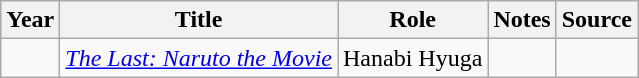<table class="wikitable sortable plainrowheaders">
<tr>
<th>Year</th>
<th>Title</th>
<th>Role</th>
<th class="unsortable">Notes</th>
<th class="unsortable">Source</th>
</tr>
<tr>
<td></td>
<td><em><a href='#'>The Last: Naruto the Movie</a></em></td>
<td>Hanabi Hyuga</td>
<td></td>
<td></td>
</tr>
</table>
